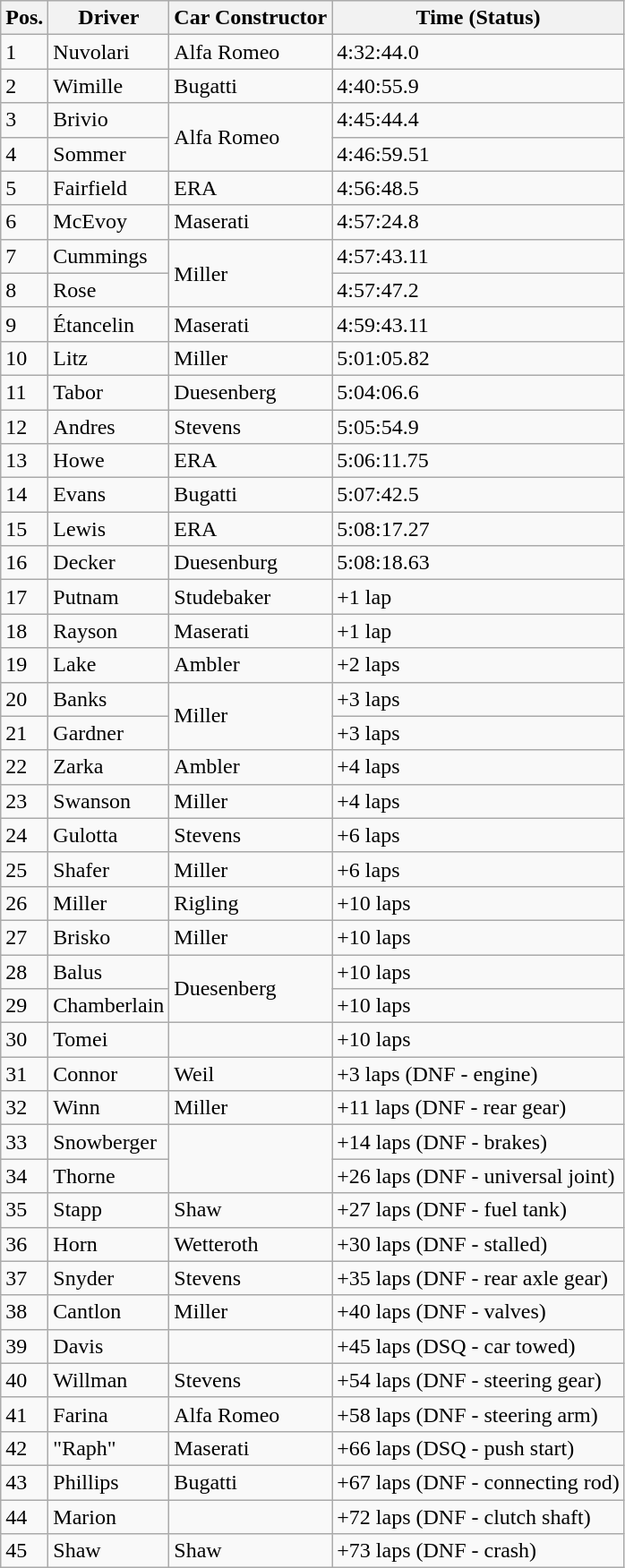<table class="wikitable">
<tr>
<th>Pos.</th>
<th>Driver</th>
<th>Car Constructor</th>
<th>Time (Status)</th>
</tr>
<tr>
<td>1</td>
<td>Nuvolari</td>
<td>Alfa Romeo</td>
<td>4:32:44.0</td>
</tr>
<tr>
<td>2</td>
<td>Wimille</td>
<td>Bugatti</td>
<td>4:40:55.9</td>
</tr>
<tr>
<td>3</td>
<td>Brivio</td>
<td rowspan="2">Alfa Romeo</td>
<td>4:45:44.4</td>
</tr>
<tr>
<td>4</td>
<td>Sommer</td>
<td>4:46:59.51</td>
</tr>
<tr>
<td>5</td>
<td>Fairfield</td>
<td>ERA</td>
<td>4:56:48.5</td>
</tr>
<tr>
<td>6</td>
<td>McEvoy</td>
<td>Maserati</td>
<td>4:57:24.8</td>
</tr>
<tr>
<td>7</td>
<td>Cummings</td>
<td rowspan="2">Miller</td>
<td>4:57:43.11</td>
</tr>
<tr>
<td>8</td>
<td>Rose</td>
<td>4:57:47.2</td>
</tr>
<tr>
<td>9</td>
<td>Étancelin</td>
<td>Maserati</td>
<td>4:59:43.11</td>
</tr>
<tr>
<td>10</td>
<td>Litz</td>
<td>Miller</td>
<td>5:01:05.82</td>
</tr>
<tr>
<td>11</td>
<td>Tabor</td>
<td>Duesenberg</td>
<td>5:04:06.6</td>
</tr>
<tr>
<td>12</td>
<td>Andres</td>
<td>Stevens</td>
<td>5:05:54.9</td>
</tr>
<tr>
<td>13</td>
<td>Howe</td>
<td>ERA</td>
<td>5:06:11.75</td>
</tr>
<tr>
<td>14</td>
<td>Evans</td>
<td>Bugatti</td>
<td>5:07:42.5</td>
</tr>
<tr>
<td>15</td>
<td>Lewis</td>
<td>ERA</td>
<td>5:08:17.27</td>
</tr>
<tr>
<td>16</td>
<td>Decker</td>
<td>Duesenburg</td>
<td>5:08:18.63</td>
</tr>
<tr>
<td>17</td>
<td>Putnam</td>
<td>Studebaker</td>
<td>+1 lap</td>
</tr>
<tr>
<td>18</td>
<td>Rayson</td>
<td>Maserati</td>
<td>+1 lap</td>
</tr>
<tr>
<td>19</td>
<td>Lake</td>
<td>Ambler</td>
<td>+2 laps</td>
</tr>
<tr>
<td>20</td>
<td>Banks</td>
<td rowspan="2">Miller</td>
<td>+3 laps</td>
</tr>
<tr>
<td>21</td>
<td>Gardner</td>
<td>+3 laps</td>
</tr>
<tr>
<td>22</td>
<td>Zarka</td>
<td>Ambler</td>
<td>+4 laps</td>
</tr>
<tr>
<td>23</td>
<td>Swanson</td>
<td>Miller</td>
<td>+4 laps</td>
</tr>
<tr>
<td>24</td>
<td>Gulotta</td>
<td>Stevens</td>
<td>+6 laps</td>
</tr>
<tr>
<td>25</td>
<td>Shafer</td>
<td>Miller</td>
<td>+6 laps</td>
</tr>
<tr>
<td>26</td>
<td>Miller</td>
<td>Rigling</td>
<td>+10 laps</td>
</tr>
<tr>
<td>27</td>
<td>Brisko</td>
<td>Miller</td>
<td>+10 laps</td>
</tr>
<tr>
<td>28</td>
<td>Balus</td>
<td rowspan="2">Duesenberg</td>
<td>+10 laps</td>
</tr>
<tr>
<td>29</td>
<td>Chamberlain</td>
<td>+10 laps</td>
</tr>
<tr>
<td>30</td>
<td>Tomei</td>
<td></td>
<td>+10 laps</td>
</tr>
<tr>
<td>31</td>
<td>Connor</td>
<td>Weil</td>
<td>+3 laps (DNF - engine)</td>
</tr>
<tr>
<td>32</td>
<td>Winn</td>
<td>Miller</td>
<td>+11 laps (DNF - rear gear)</td>
</tr>
<tr>
<td>33</td>
<td>Snowberger</td>
<td rowspan="2"></td>
<td>+14 laps (DNF - brakes)</td>
</tr>
<tr>
<td>34</td>
<td>Thorne</td>
<td>+26 laps (DNF - universal joint)</td>
</tr>
<tr>
<td>35</td>
<td>Stapp</td>
<td>Shaw</td>
<td>+27 laps (DNF - fuel tank)</td>
</tr>
<tr>
<td>36</td>
<td>Horn</td>
<td>Wetteroth</td>
<td>+30 laps (DNF - stalled)</td>
</tr>
<tr>
<td>37</td>
<td>Snyder</td>
<td>Stevens</td>
<td>+35 laps (DNF - rear axle gear)</td>
</tr>
<tr>
<td>38</td>
<td>Cantlon</td>
<td>Miller</td>
<td>+40 laps (DNF - valves)</td>
</tr>
<tr>
<td>39</td>
<td>Davis</td>
<td></td>
<td>+45 laps (DSQ - car towed)</td>
</tr>
<tr>
<td>40</td>
<td>Willman</td>
<td>Stevens</td>
<td>+54 laps (DNF - steering gear)</td>
</tr>
<tr>
<td>41</td>
<td>Farina</td>
<td>Alfa Romeo</td>
<td>+58 laps (DNF - steering arm)</td>
</tr>
<tr>
<td>42</td>
<td>"Raph"</td>
<td>Maserati</td>
<td>+66 laps (DSQ - push start)</td>
</tr>
<tr>
<td>43</td>
<td>Phillips</td>
<td>Bugatti</td>
<td>+67 laps (DNF - connecting rod)</td>
</tr>
<tr>
<td>44</td>
<td>Marion</td>
<td></td>
<td>+72 laps (DNF - clutch shaft)</td>
</tr>
<tr>
<td>45</td>
<td>Shaw</td>
<td>Shaw</td>
<td>+73 laps (DNF - crash)</td>
</tr>
</table>
